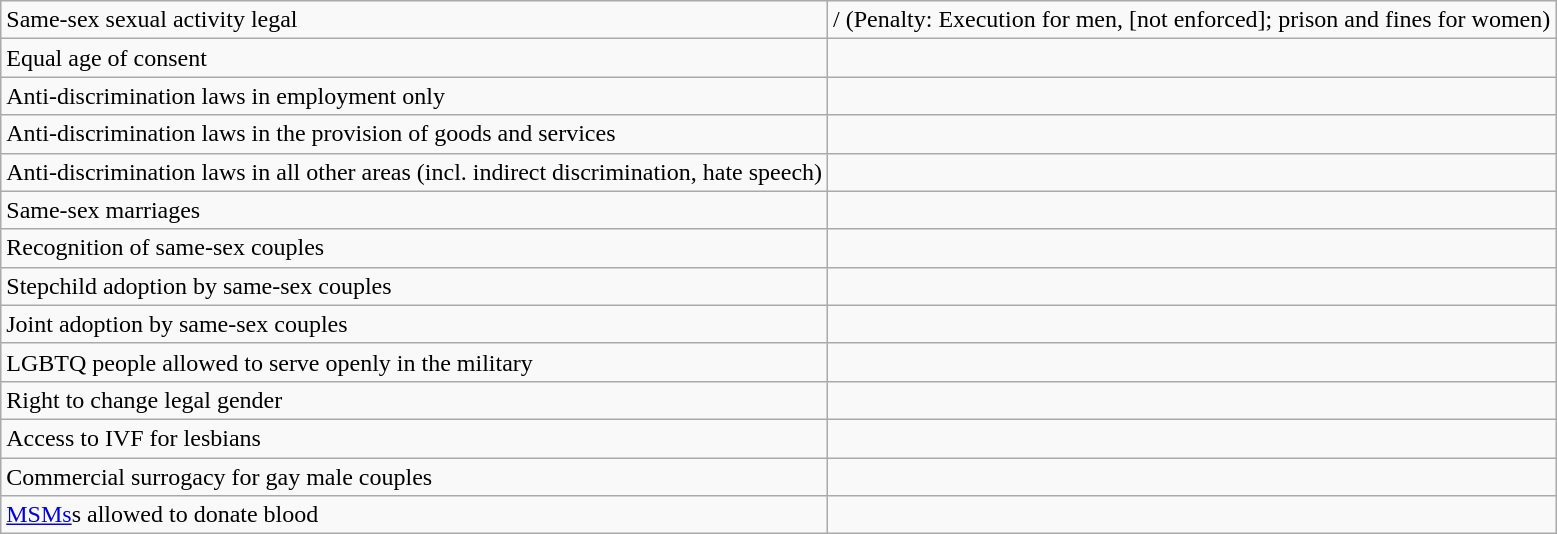<table class="wikitable">
<tr>
<td>Same-sex sexual activity legal</td>
<td>/ (Penalty: Execution for men, [not enforced]; prison and fines for women)</td>
</tr>
<tr>
<td>Equal age of consent</td>
<td></td>
</tr>
<tr>
<td>Anti-discrimination laws in employment only</td>
<td></td>
</tr>
<tr>
<td>Anti-discrimination laws in the provision of goods and services</td>
<td></td>
</tr>
<tr>
<td>Anti-discrimination laws in all other areas (incl. indirect discrimination, hate speech)</td>
<td></td>
</tr>
<tr>
<td>Same-sex marriages</td>
<td></td>
</tr>
<tr>
<td>Recognition of same-sex couples</td>
<td></td>
</tr>
<tr>
<td>Stepchild adoption by same-sex couples</td>
<td></td>
</tr>
<tr>
<td>Joint adoption by same-sex couples</td>
<td></td>
</tr>
<tr>
<td>LGBTQ people allowed to serve openly in the military</td>
<td></td>
</tr>
<tr>
<td>Right to change legal gender</td>
<td></td>
</tr>
<tr>
<td>Access to IVF for lesbians</td>
<td></td>
</tr>
<tr>
<td>Commercial surrogacy for gay male couples</td>
<td></td>
</tr>
<tr>
<td><a href='#'>MSMs</a>s allowed to donate blood</td>
<td></td>
</tr>
</table>
